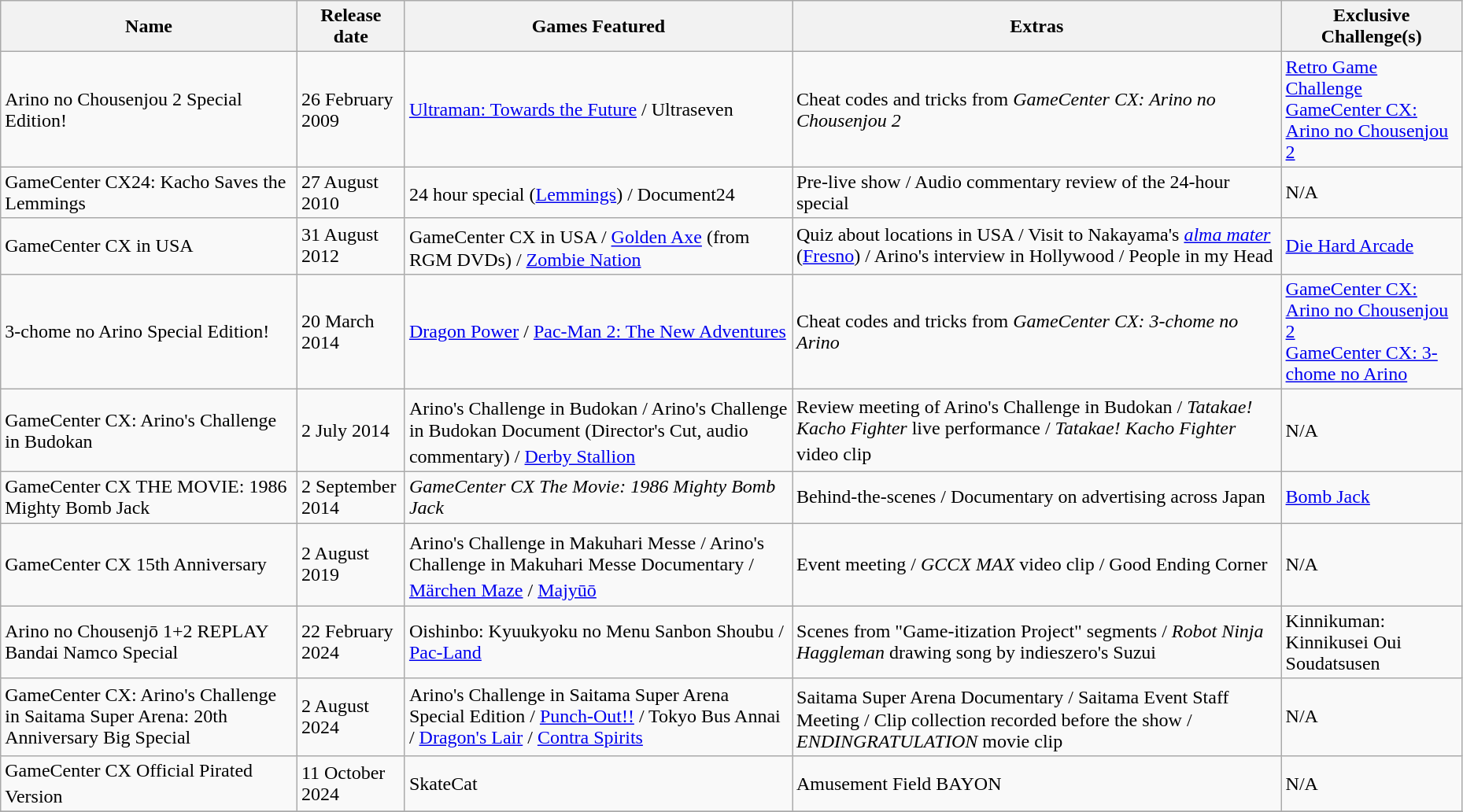<table class="wikitable" style="width:98%;">
<tr>
<th>Name</th>
<th>Release date</th>
<th>Games Featured</th>
<th>Extras</th>
<th>Exclusive Challenge(s)</th>
</tr>
<tr>
<td>Arino no Chousenjou 2 Special Edition!</td>
<td>26 February 2009</td>
<td><a href='#'>Ultraman: Towards the Future</a> / Ultraseven</td>
<td>Cheat codes and tricks from <em>GameCenter CX: Arino no Chousenjou 2</em></td>
<td><a href='#'>Retro Game Challenge</a><br><a href='#'>GameCenter CX: Arino no Chousenjou 2</a></td>
</tr>
<tr>
<td>GameCenter CX24: Kacho Saves the Lemmings</td>
<td>27 August 2010</td>
<td>24 hour special (<a href='#'>Lemmings</a>) / Document24 <sup></sup></td>
<td>Pre-live show / Audio commentary review of the 24-hour special</td>
<td>N/A</td>
</tr>
<tr>
<td>GameCenter CX in USA</td>
<td>31 August 2012</td>
<td>GameCenter CX in USA <sup></sup> / <a href='#'>Golden Axe</a> (from RGM DVDs) / <a href='#'>Zombie Nation</a></td>
<td>Quiz about locations in USA / Visit to Nakayama's <em><a href='#'>alma mater</a></em> (<a href='#'>Fresno</a>) / Arino's interview in Hollywood / People in my Head</td>
<td><a href='#'>Die Hard Arcade</a></td>
</tr>
<tr>
<td>3-chome no Arino Special Edition!</td>
<td>20 March 2014</td>
<td><a href='#'>Dragon Power</a> / <a href='#'>Pac-Man 2: The New Adventures</a></td>
<td>Cheat codes and tricks from <em>GameCenter CX: 3-chome no Arino</em></td>
<td><a href='#'>GameCenter CX: Arino no Chousenjou 2</a><br><a href='#'>GameCenter CX: 3-chome no Arino</a></td>
</tr>
<tr>
<td>GameCenter CX: Arino's Challenge in Budokan</td>
<td>2 July 2014</td>
<td>Arino's Challenge in Budokan <sup></sup> / Arino's Challenge in Budokan Document (Director's Cut, audio commentary) / <a href='#'>Derby Stallion</a> <sup></sup></td>
<td>Review meeting of Arino's Challenge in Budokan / <em>Tatakae! Kacho Fighter</em> live performance / <em>Tatakae! Kacho Fighter</em> video clip <sup></sup></td>
<td>N/A</td>
</tr>
<tr>
<td>GameCenter CX THE MOVIE: 1986 Mighty Bomb Jack</td>
<td>2 September 2014</td>
<td><em>GameCenter CX The Movie: 1986 Mighty Bomb Jack</em></td>
<td>Behind-the-scenes / Documentary on advertising across Japan</td>
<td><a href='#'>Bomb Jack</a></td>
</tr>
<tr>
<td>GameCenter CX 15th Anniversary</td>
<td>2 August 2019</td>
<td>Arino's Challenge in Makuhari Messe <sup></sup> / Arino's Challenge in Makuhari Messe Documentary / <a href='#'>Märchen Maze</a> <sup></sup> / <a href='#'>Majyūō</a></td>
<td>Event meeting / <em>GCCX MAX</em> video clip / Good Ending Corner</td>
<td>N/A</td>
</tr>
<tr>
<td>Arino no Chousenjō 1+2 REPLAY Bandai Namco Special</td>
<td>22 February 2024</td>
<td>Oishinbo: Kyuukyoku no Menu Sanbon Shoubu / <a href='#'>Pac-Land</a></td>
<td>Scenes from "Game-itization Project" segments / <em>Robot Ninja Haggleman</em> drawing song by indieszero's Suzui</td>
<td>Kinnikuman: Kinnikusei Oui Soudatsusen</td>
</tr>
<tr>
<td>GameCenter CX: Arino's Challenge in Saitama Super Arena: 20th Anniversary Big Special</td>
<td>2 August 2024</td>
<td>Arino's Challenge in Saitama Super Arena Special Edition / <a href='#'>Punch-Out!!</a> / Tokyo Bus Annai / <a href='#'>Dragon's Lair</a> / <a href='#'>Contra Spirits</a></td>
<td>Saitama Super Arena Documentary <sup></sup> / Saitama Event Staff Meeting / Clip collection recorded before the show / <em>ENDINGRATULATION</em> movie clip</td>
<td>N/A</td>
</tr>
<tr>
<td>GameCenter CX Official Pirated Version<sup></sup></td>
<td>11 October 2024</td>
<td>SkateCat</td>
<td>Amusement Field BAYON</td>
<td>N/A</td>
</tr>
<tr>
</tr>
</table>
